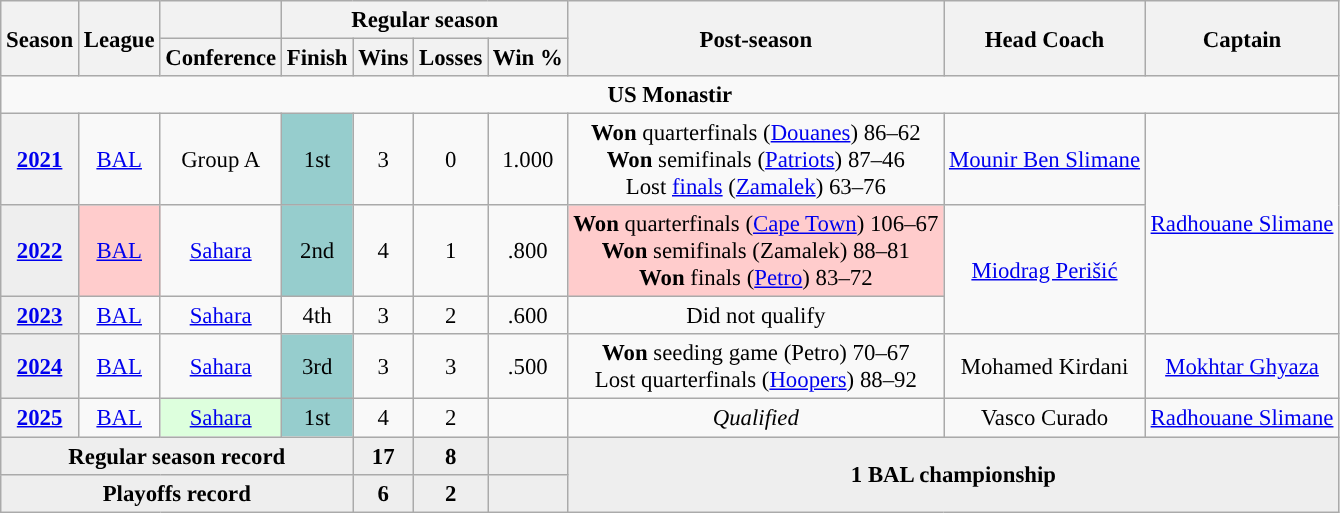<table class="wikitable" style="font-size:95%; text-align:center">
<tr>
<th rowspan="2">Season</th>
<th rowspan="2">League</th>
<th></th>
<th colspan="4">Regular season</th>
<th rowspan="2">Post-season</th>
<th rowspan="2">Head Coach</th>
<th rowspan="2">Captain</th>
</tr>
<tr>
<th>Conference</th>
<th>Finish</th>
<th>Wins</th>
<th>Losses</th>
<th>Win %</th>
</tr>
<tr>
<td colspan="11" align="center"><strong>US Monastir</strong></td>
</tr>
<tr>
<th><a href='#'>2021</a></th>
<td><a href='#'>BAL</a></td>
<td>Group A</td>
<td style="text-align:center;background-color:#96CDCD;">1st</td>
<td>3</td>
<td>0</td>
<td>1.000</td>
<td><strong>Won</strong> quarterfinals (<a href='#'>Douanes</a>) 86–62<br><strong>Won</strong> semifinals (<a href='#'>Patriots</a>) 87–46<br>Lost <a href='#'>finals</a> (<a href='#'>Zamalek</a>) 63–76</td>
<td><a href='#'>Mounir Ben Slimane</a></td>
<td rowspan="3"><a href='#'>Radhouane Slimane</a></td>
</tr>
<tr>
<th style="background:#eee;"><a href='#'>2022</a></th>
<td bgcolor="#FFCCCC" style="text-align:center;"><a href='#'>BAL</a></td>
<td><a href='#'>Sahara</a></td>
<td style="text-align:center; background-color:#96CDCD;">2nd</td>
<td style="text-align:center;">4</td>
<td style="text-align:center;">1</td>
<td style="text-align:center;">.800</td>
<td bgcolor="#FFCCCC" style="text-align:center;background-color: ;"><strong>Won</strong> quarterfinals (<a href='#'>Cape Town</a>) 106–67<br><strong>Won</strong> semifinals (Zamalek) 88–81<br><strong>Won</strong> finals (<a href='#'>Petro</a>) 83–72</td>
<td rowspan="2" style="text-align:center;"><a href='#'>Miodrag Perišić</a></td>
</tr>
<tr>
<th style="background:#eee;"><a href='#'>2023</a></th>
<td style="text-align:center;"><a href='#'>BAL</a></td>
<td><a href='#'>Sahara</a></td>
<td style="text-align:center;">4th</td>
<td style="text-align:center;">3</td>
<td style="text-align:center;">2</td>
<td style="text-align:center;">.600</td>
<td>Did not qualify</td>
</tr>
<tr>
<th style="background:#eee;"><a href='#'>2024</a></th>
<td style="text-align:center;"><a href='#'>BAL</a></td>
<td><a href='#'>Sahara</a></td>
<td style="text-align:center; background-color:#96CDCD;">3rd</td>
<td style="text-align:center;">3</td>
<td style="text-align:center;">3</td>
<td style="text-align:center;">.500</td>
<td style="text-align:center;background-color: ;"><strong>Won</strong> seeding game (Petro) 70–67<br>Lost quarterfinals (<a href='#'>Hoopers</a>) 88–92</td>
<td style="text-align:center;">Mohamed Kirdani</td>
<td style="text-align:center;"><a href='#'>Mokhtar Ghyaza</a></td>
</tr>
<tr>
<th><a href='#'>2025</a></th>
<td style="text-align: center;"><a href='#'>BAL</a></td>
<td bgcolor="#DDFFDD"><a href='#'>Sahara</a></td>
<td style="text-align:center; background-color:#96CDCD;">1st</td>
<td style="text-align: center;">4</td>
<td style="text-align: center;">2</td>
<td><strong></strong></td>
<td style="text-align: center;"><em>Qualified</em></td>
<td style="text-align: center;">Vasco Curado</td>
<td style="text-align: center;"><a href='#'>Radhouane Slimane</a></td>
</tr>
<tr>
<th colspan="4" style="background:#eee;">Regular season record</th>
<td style="background:#eee;"><strong>17</strong></td>
<td style="background:#eee;"><strong>8</strong></td>
<td style="background:#eee;"><strong></strong></td>
<td colspan="3" rowspan="2" style="background:#eee;"><strong>1 BAL championship</strong></td>
</tr>
<tr>
<th colspan="4" style="background:#eee;">Playoffs record</th>
<td style="background:#eee;"><strong>6</strong></td>
<td style="background:#eee;"><strong>2</strong></td>
<td style="background:#eee;"><strong></strong></td>
</tr>
</table>
